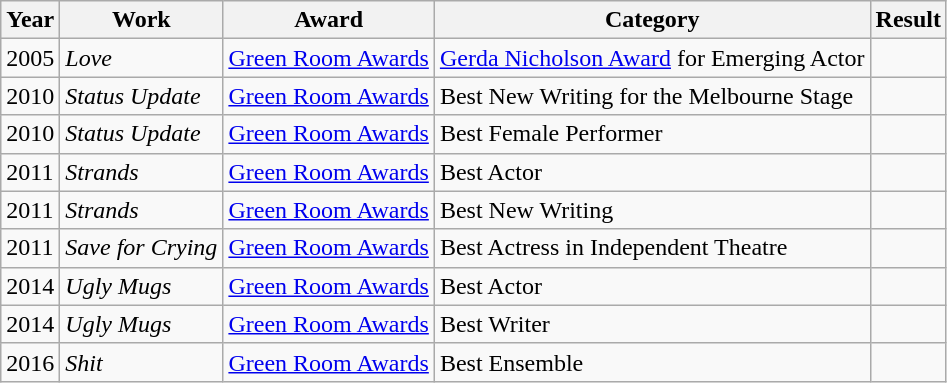<table class="wikitable">
<tr>
<th>Year</th>
<th>Work</th>
<th>Award</th>
<th>Category</th>
<th>Result</th>
</tr>
<tr>
<td>2005</td>
<td><em>Love</em></td>
<td><a href='#'>Green Room Awards</a></td>
<td><a href='#'>Gerda Nicholson Award</a> for Emerging Actor</td>
<td></td>
</tr>
<tr>
<td>2010</td>
<td><em>Status Update</em></td>
<td><a href='#'>Green Room Awards</a></td>
<td>Best New Writing for the Melbourne Stage</td>
<td></td>
</tr>
<tr>
<td>2010</td>
<td><em>Status Update</em></td>
<td><a href='#'>Green Room Awards</a></td>
<td>Best Female Performer</td>
<td></td>
</tr>
<tr>
<td>2011</td>
<td><em>Strands</em></td>
<td><a href='#'>Green Room Awards</a></td>
<td>Best Actor</td>
<td></td>
</tr>
<tr>
<td>2011</td>
<td><em>Strands</em></td>
<td><a href='#'>Green Room Awards</a></td>
<td>Best New Writing</td>
<td></td>
</tr>
<tr>
<td>2011</td>
<td><em>Save for Crying</em></td>
<td><a href='#'>Green Room Awards</a></td>
<td>Best Actress in Independent Theatre</td>
<td></td>
</tr>
<tr>
<td>2014</td>
<td><em>Ugly Mugs</em></td>
<td><a href='#'>Green Room Awards</a></td>
<td>Best Actor</td>
<td></td>
</tr>
<tr>
<td>2014</td>
<td><em>Ugly Mugs</em></td>
<td><a href='#'>Green Room Awards</a></td>
<td>Best Writer</td>
<td></td>
</tr>
<tr>
<td>2016</td>
<td><em>Shit</em></td>
<td><a href='#'>Green Room Awards</a></td>
<td>Best Ensemble</td>
<td></td>
</tr>
</table>
